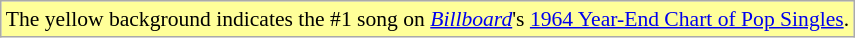<table class="wikitable" style="font-size:90%;">
<tr>
<td style="background-color:#FFFF99">The yellow background indicates the #1 song on <a href='#'><em>Billboard</em></a>'s <a href='#'>1964 Year-End Chart of Pop Singles</a>.</td>
</tr>
</table>
